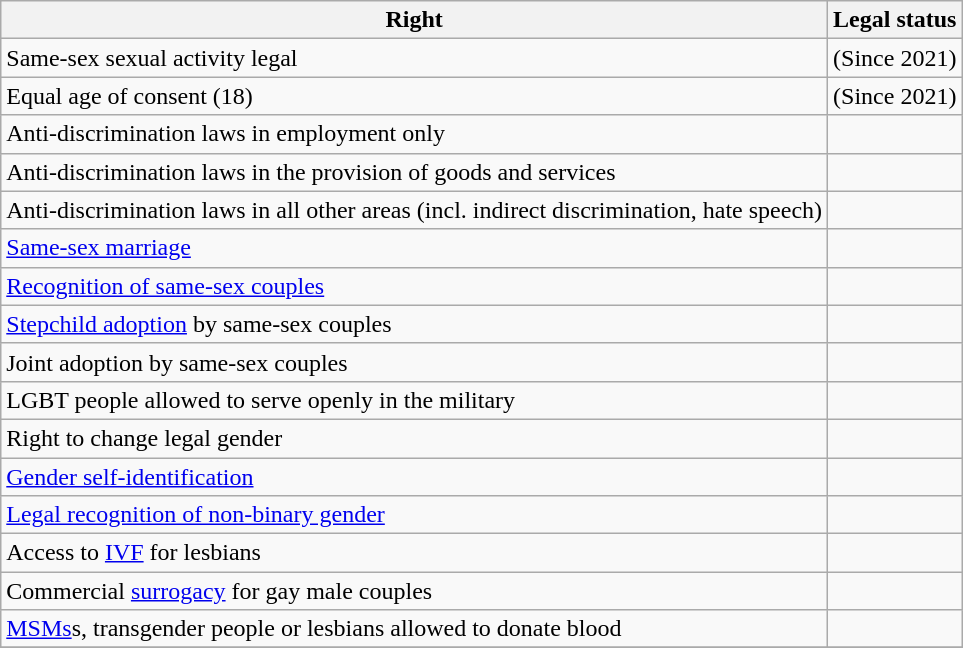<table class="wikitable">
<tr>
<th>Right</th>
<th>Legal status</th>
</tr>
<tr>
<td>Same-sex sexual activity legal</td>
<td> (Since 2021)</td>
</tr>
<tr>
<td>Equal age of consent (18)</td>
<td> (Since 2021)</td>
</tr>
<tr>
<td>Anti-discrimination laws in employment only</td>
<td></td>
</tr>
<tr>
<td>Anti-discrimination laws in the provision of goods and services</td>
<td></td>
</tr>
<tr>
<td>Anti-discrimination laws in all other areas (incl. indirect discrimination, hate speech)</td>
<td></td>
</tr>
<tr>
<td><a href='#'>Same-sex marriage</a></td>
<td></td>
</tr>
<tr>
<td><a href='#'>Recognition of same-sex couples</a></td>
<td></td>
</tr>
<tr>
<td><a href='#'>Stepchild adoption</a> by same-sex couples</td>
<td></td>
</tr>
<tr>
<td>Joint adoption by same-sex couples</td>
<td></td>
</tr>
<tr>
<td>LGBT people allowed to serve openly in the military</td>
<td></td>
</tr>
<tr>
<td>Right to change legal gender</td>
<td></td>
</tr>
<tr>
<td><a href='#'>Gender self-identification</a></td>
<td></td>
</tr>
<tr>
<td><a href='#'>Legal recognition of non-binary gender</a></td>
<td></td>
</tr>
<tr>
<td>Access to <a href='#'>IVF</a> for lesbians</td>
<td></td>
</tr>
<tr>
<td>Commercial <a href='#'>surrogacy</a> for gay male couples</td>
<td></td>
</tr>
<tr>
<td><a href='#'>MSMs</a>s, transgender people or lesbians allowed to donate blood</td>
<td></td>
</tr>
<tr>
</tr>
</table>
